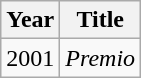<table class="wikitable">
<tr>
<th>Year</th>
<th>Title</th>
</tr>
<tr>
<td>2001</td>
<td><em>Premio</em></td>
</tr>
</table>
